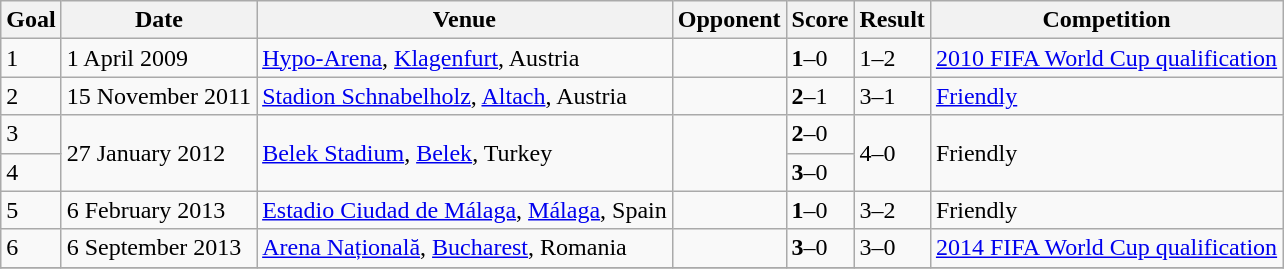<table class="wikitable sortable">
<tr>
<th>Goal</th>
<th>Date</th>
<th>Venue</th>
<th>Opponent</th>
<th>Score</th>
<th>Result</th>
<th>Competition</th>
</tr>
<tr>
<td>1</td>
<td>1 April 2009</td>
<td><a href='#'>Hypo-Arena</a>, <a href='#'>Klagenfurt</a>, Austria</td>
<td></td>
<td><strong>1</strong>–0</td>
<td>1–2</td>
<td><a href='#'>2010 FIFA World Cup qualification</a></td>
</tr>
<tr>
<td>2</td>
<td>15 November 2011</td>
<td><a href='#'>Stadion Schnabelholz</a>, <a href='#'>Altach</a>, Austria</td>
<td></td>
<td><strong>2</strong>–1</td>
<td>3–1</td>
<td><a href='#'>Friendly</a></td>
</tr>
<tr>
<td>3</td>
<td rowspan=2>27 January 2012</td>
<td rowspan=2><a href='#'>Belek Stadium</a>, <a href='#'>Belek</a>, Turkey</td>
<td rowspan=2></td>
<td><strong>2</strong>–0</td>
<td rowspan=2>4–0</td>
<td rowspan=2>Friendly</td>
</tr>
<tr>
<td>4</td>
<td><strong>3</strong>–0</td>
</tr>
<tr>
<td>5</td>
<td>6 February 2013</td>
<td><a href='#'>Estadio Ciudad de Málaga</a>, <a href='#'>Málaga</a>, Spain</td>
<td></td>
<td><strong>1</strong>–0</td>
<td>3–2</td>
<td>Friendly</td>
</tr>
<tr>
<td>6</td>
<td>6 September 2013</td>
<td><a href='#'>Arena Națională</a>, <a href='#'>Bucharest</a>, Romania</td>
<td></td>
<td><strong>3</strong>–0</td>
<td>3–0</td>
<td><a href='#'>2014 FIFA World Cup qualification</a></td>
</tr>
<tr>
</tr>
</table>
